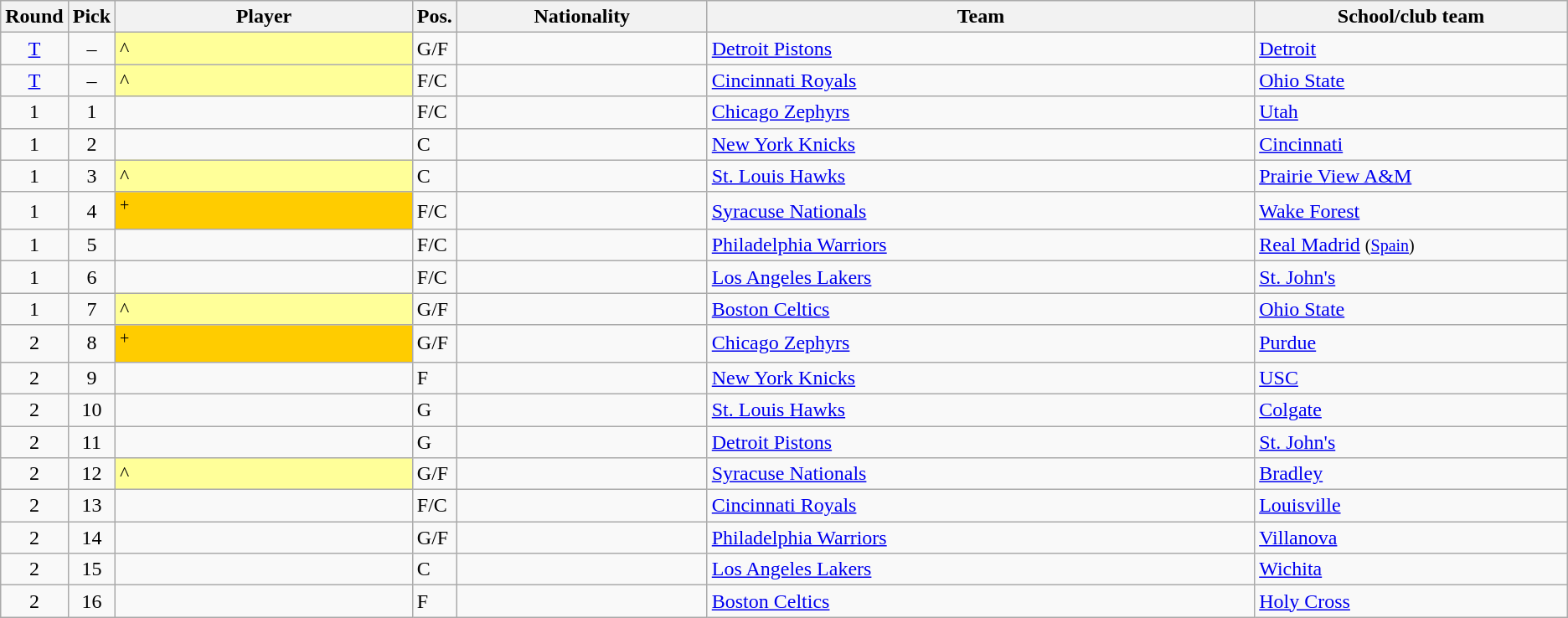<table class="wikitable sortable">
<tr>
<th width="1%">Round</th>
<th width="1%">Pick</th>
<th width="19%">Player</th>
<th width="1%">Pos.</th>
<th width="16%">Nationality</th>
<th width="35%">Team</th>
<th width="20%">School/club team</th>
</tr>
<tr>
<td align=center><a href='#'>T</a></td>
<td align=center>–</td>
<td bgcolor="#FFFF99">^</td>
<td>G/F</td>
<td></td>
<td><a href='#'>Detroit Pistons</a></td>
<td><a href='#'>Detroit</a></td>
</tr>
<tr>
<td align=center><a href='#'>T</a></td>
<td align=center>–</td>
<td bgcolor="#FFFF99">^</td>
<td>F/C</td>
<td></td>
<td><a href='#'>Cincinnati Royals</a></td>
<td><a href='#'>Ohio State</a></td>
</tr>
<tr>
<td align=center>1</td>
<td align=center>1</td>
<td></td>
<td>F/C</td>
<td></td>
<td><a href='#'>Chicago Zephyrs</a></td>
<td><a href='#'>Utah</a></td>
</tr>
<tr>
<td align=center>1</td>
<td align=center>2</td>
<td></td>
<td>C</td>
<td></td>
<td><a href='#'>New York Knicks</a></td>
<td><a href='#'>Cincinnati</a></td>
</tr>
<tr>
<td align=center>1</td>
<td align=center>3</td>
<td bgcolor="#FFFF99">^</td>
<td>C</td>
<td></td>
<td><a href='#'>St. Louis Hawks</a></td>
<td><a href='#'>Prairie View A&M</a></td>
</tr>
<tr>
<td align=center>1</td>
<td align=center>4</td>
<td bgcolor="#FFCC00"><sup>+</sup></td>
<td>F/C</td>
<td></td>
<td><a href='#'>Syracuse Nationals</a></td>
<td><a href='#'>Wake Forest</a></td>
</tr>
<tr>
<td align=center>1</td>
<td align=center>5</td>
<td></td>
<td>F/C</td>
<td></td>
<td><a href='#'>Philadelphia Warriors</a></td>
<td><a href='#'>Real Madrid</a> <small>(<a href='#'>Spain</a>)</small></td>
</tr>
<tr>
<td align=center>1</td>
<td align=center>6</td>
<td></td>
<td>F/C</td>
<td></td>
<td><a href='#'>Los Angeles Lakers</a></td>
<td><a href='#'>St. John's</a></td>
</tr>
<tr>
<td align=center>1</td>
<td align=center>7</td>
<td bgcolor="#FFFF99">^</td>
<td>G/F</td>
<td></td>
<td><a href='#'>Boston Celtics</a></td>
<td><a href='#'>Ohio State</a></td>
</tr>
<tr>
<td align=center>2</td>
<td align=center>8</td>
<td bgcolor="#FFCC00"><sup>+</sup></td>
<td>G/F</td>
<td></td>
<td><a href='#'>Chicago Zephyrs</a></td>
<td><a href='#'>Purdue</a></td>
</tr>
<tr>
<td align=center>2</td>
<td align=center>9</td>
<td></td>
<td>F</td>
<td></td>
<td><a href='#'>New York Knicks</a></td>
<td><a href='#'>USC</a></td>
</tr>
<tr>
<td align=center>2</td>
<td align=center>10</td>
<td></td>
<td>G</td>
<td></td>
<td><a href='#'>St. Louis Hawks</a></td>
<td><a href='#'>Colgate</a></td>
</tr>
<tr>
<td align=center>2</td>
<td align=center>11</td>
<td></td>
<td>G</td>
<td></td>
<td><a href='#'>Detroit Pistons</a></td>
<td><a href='#'>St. John's</a></td>
</tr>
<tr>
<td align=center>2</td>
<td align=center>12</td>
<td bgcolor="#FFFF99">^</td>
<td>G/F</td>
<td></td>
<td><a href='#'>Syracuse Nationals</a></td>
<td><a href='#'>Bradley</a></td>
</tr>
<tr>
<td align=center>2</td>
<td align=center>13</td>
<td></td>
<td>F/C</td>
<td></td>
<td><a href='#'>Cincinnati Royals</a></td>
<td><a href='#'>Louisville</a></td>
</tr>
<tr>
<td align=center>2</td>
<td align=center>14</td>
<td></td>
<td>G/F</td>
<td></td>
<td><a href='#'>Philadelphia Warriors</a></td>
<td><a href='#'>Villanova</a></td>
</tr>
<tr>
<td align=center>2</td>
<td align=center>15</td>
<td></td>
<td>C</td>
<td></td>
<td><a href='#'>Los Angeles Lakers</a></td>
<td><a href='#'>Wichita</a></td>
</tr>
<tr>
<td align=center>2</td>
<td align=center>16</td>
<td></td>
<td>F</td>
<td></td>
<td><a href='#'>Boston Celtics</a></td>
<td><a href='#'>Holy Cross</a></td>
</tr>
</table>
